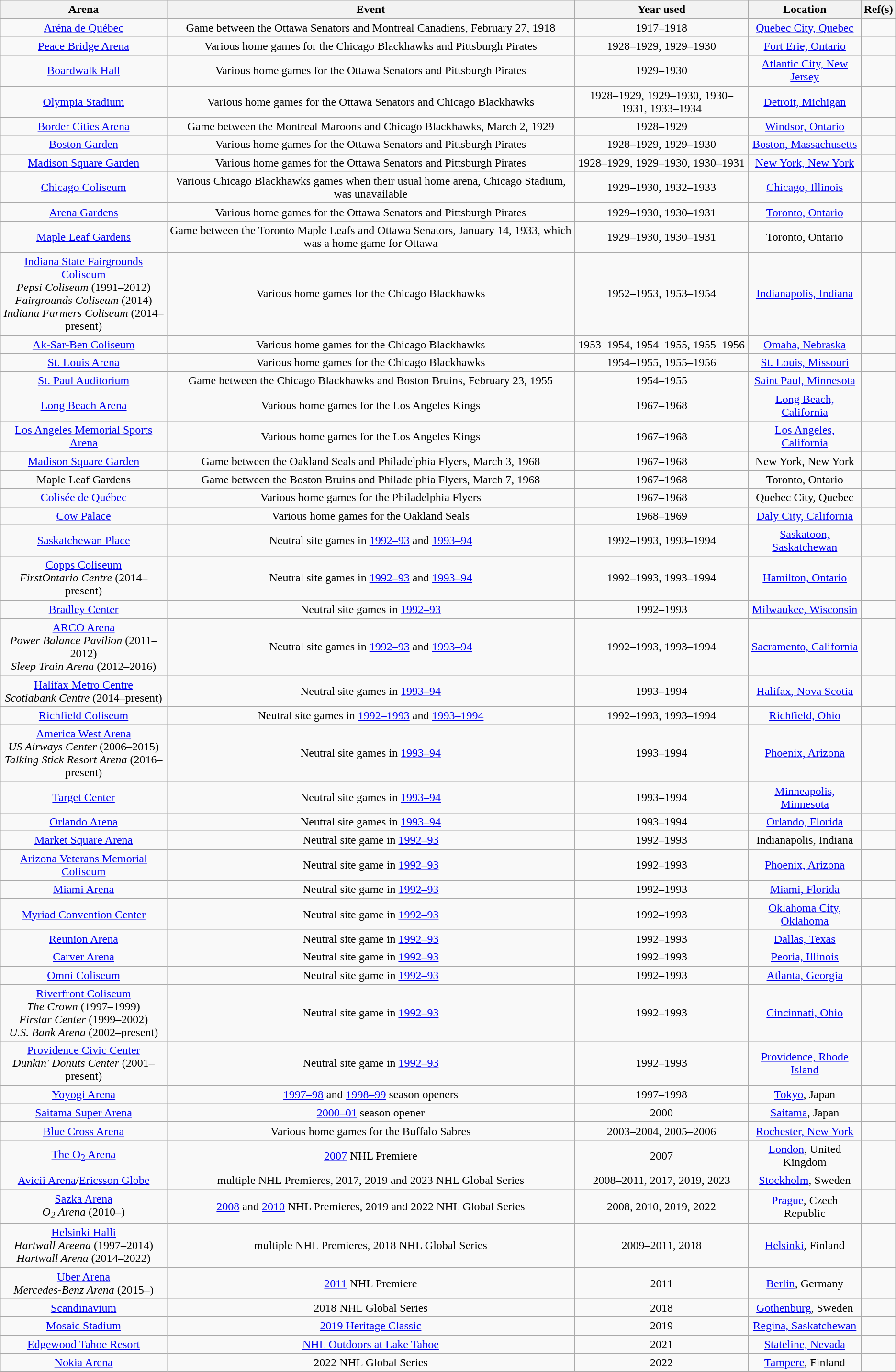<table class="wikitable sortable" plainrowheaders" style="text-align: center;">
<tr>
<th scope="col">Arena</th>
<th scope="col">Event</th>
<th scope="col">Year used</th>
<th scope="col">Location</th>
<th scope="col">Ref(s)</th>
</tr>
<tr>
<td><a href='#'>Aréna de Québec</a></td>
<td>Game between the Ottawa Senators and Montreal Canadiens, February 27, 1918</td>
<td>1917–1918</td>
<td><a href='#'>Quebec City, Quebec</a></td>
<td></td>
</tr>
<tr>
<td><a href='#'>Peace Bridge Arena</a></td>
<td>Various home games for the Chicago Blackhawks and Pittsburgh Pirates</td>
<td>1928–1929, 1929–1930</td>
<td><a href='#'>Fort Erie, Ontario</a></td>
<td></td>
</tr>
<tr>
<td><a href='#'>Boardwalk Hall</a></td>
<td>Various home games for the Ottawa Senators and Pittsburgh Pirates</td>
<td>1929–1930</td>
<td><a href='#'>Atlantic City, New Jersey</a></td>
<td></td>
</tr>
<tr>
<td><a href='#'>Olympia Stadium</a></td>
<td>Various home games for the Ottawa Senators and Chicago Blackhawks</td>
<td>1928–1929, 1929–1930, 1930–1931, 1933–1934</td>
<td><a href='#'>Detroit, Michigan</a></td>
<td></td>
</tr>
<tr>
<td><a href='#'>Border Cities Arena</a></td>
<td>Game between the Montreal Maroons and Chicago Blackhawks, March 2, 1929</td>
<td>1928–1929</td>
<td><a href='#'>Windsor, Ontario</a></td>
<td></td>
</tr>
<tr>
<td><a href='#'>Boston Garden</a></td>
<td>Various home games for the Ottawa Senators and Pittsburgh Pirates</td>
<td>1928–1929, 1929–1930</td>
<td><a href='#'>Boston, Massachusetts</a></td>
<td></td>
</tr>
<tr>
<td><a href='#'>Madison Square Garden</a></td>
<td>Various home games for the Ottawa Senators and Pittsburgh Pirates</td>
<td>1928–1929, 1929–1930, 1930–1931</td>
<td><a href='#'>New York, New York</a></td>
<td></td>
</tr>
<tr>
<td><a href='#'>Chicago Coliseum</a></td>
<td>Various Chicago Blackhawks games when their usual home arena, Chicago Stadium, was unavailable</td>
<td>1929–1930, 1932–1933</td>
<td><a href='#'>Chicago, Illinois</a></td>
<td></td>
</tr>
<tr>
<td><a href='#'>Arena Gardens</a></td>
<td>Various home games for the Ottawa Senators and Pittsburgh Pirates</td>
<td>1929–1930, 1930–1931</td>
<td><a href='#'>Toronto, Ontario</a></td>
<td></td>
</tr>
<tr>
<td><a href='#'>Maple Leaf Gardens</a></td>
<td>Game between the Toronto Maple Leafs and Ottawa Senators, January 14, 1933, which was a home game for Ottawa</td>
<td>1929–1930, 1930–1931</td>
<td>Toronto, Ontario</td>
<td></td>
</tr>
<tr>
<td><a href='#'>Indiana State Fairgrounds Coliseum</a><br><em>Pepsi Coliseum</em> (1991–2012)<br><em>Fairgrounds Coliseum</em> (2014)<br><em>Indiana Farmers Coliseum</em> (2014–present)</td>
<td>Various home games for the Chicago Blackhawks</td>
<td>1952–1953, 1953–1954</td>
<td><a href='#'>Indianapolis, Indiana</a></td>
<td></td>
</tr>
<tr>
<td><a href='#'>Ak-Sar-Ben Coliseum</a></td>
<td>Various home games for the Chicago Blackhawks</td>
<td>1953–1954, 1954–1955, 1955–1956</td>
<td><a href='#'>Omaha, Nebraska</a></td>
<td></td>
</tr>
<tr>
<td><a href='#'>St. Louis Arena</a></td>
<td>Various home games for the Chicago Blackhawks</td>
<td>1954–1955, 1955–1956</td>
<td><a href='#'>St. Louis, Missouri</a></td>
<td></td>
</tr>
<tr>
<td><a href='#'>St. Paul Auditorium</a></td>
<td>Game between the Chicago Blackhawks and Boston Bruins, February 23, 1955</td>
<td>1954–1955</td>
<td><a href='#'>Saint Paul, Minnesota</a></td>
<td></td>
</tr>
<tr>
<td><a href='#'>Long Beach Arena</a></td>
<td>Various home games for the Los Angeles Kings</td>
<td>1967–1968</td>
<td><a href='#'>Long Beach, California</a></td>
<td></td>
</tr>
<tr>
<td><a href='#'>Los Angeles Memorial Sports Arena</a></td>
<td>Various home games for the Los Angeles Kings</td>
<td>1967–1968</td>
<td><a href='#'>Los Angeles, California</a></td>
<td></td>
</tr>
<tr>
<td><a href='#'>Madison Square Garden</a></td>
<td>Game between the Oakland Seals and Philadelphia Flyers, March 3, 1968</td>
<td>1967–1968</td>
<td>New York, New York</td>
<td></td>
</tr>
<tr>
<td>Maple Leaf Gardens</td>
<td>Game between the Boston Bruins and Philadelphia Flyers, March 7, 1968</td>
<td>1967–1968</td>
<td>Toronto, Ontario</td>
<td></td>
</tr>
<tr>
<td><a href='#'>Colisée de Québec</a></td>
<td>Various home games for the Philadelphia Flyers</td>
<td>1967–1968</td>
<td>Quebec City, Quebec</td>
<td></td>
</tr>
<tr>
<td><a href='#'>Cow Palace</a></td>
<td>Various home games for the Oakland Seals</td>
<td>1968–1969</td>
<td><a href='#'>Daly City, California</a></td>
<td></td>
</tr>
<tr>
<td><a href='#'>Saskatchewan Place</a></td>
<td>Neutral site games in <a href='#'>1992–93</a> and <a href='#'>1993–94</a></td>
<td>1992–1993, 1993–1994</td>
<td><a href='#'>Saskatoon, Saskatchewan</a></td>
<td></td>
</tr>
<tr>
<td><a href='#'>Copps Coliseum</a><br><em>FirstOntario Centre</em> (2014–present)</td>
<td>Neutral site games in <a href='#'>1992–93</a> and <a href='#'>1993–94</a></td>
<td>1992–1993, 1993–1994</td>
<td><a href='#'>Hamilton, Ontario</a></td>
<td></td>
</tr>
<tr>
<td><a href='#'>Bradley Center</a></td>
<td>Neutral site games in <a href='#'>1992–93</a></td>
<td>1992–1993</td>
<td><a href='#'>Milwaukee, Wisconsin</a></td>
<td></td>
</tr>
<tr>
<td><a href='#'>ARCO Arena</a><br><em>Power Balance Pavilion</em> (2011–2012)<br><em>Sleep Train Arena</em> (2012–2016)</td>
<td>Neutral site games in <a href='#'>1992–93</a> and <a href='#'>1993–94</a></td>
<td>1992–1993, 1993–1994</td>
<td><a href='#'>Sacramento, California</a></td>
<td></td>
</tr>
<tr>
<td><a href='#'>Halifax Metro Centre</a><br><em>Scotiabank Centre</em> (2014–present)</td>
<td>Neutral site games in <a href='#'>1993–94</a></td>
<td>1993–1994</td>
<td><a href='#'>Halifax, Nova Scotia</a></td>
<td></td>
</tr>
<tr>
<td><a href='#'>Richfield Coliseum</a></td>
<td>Neutral site games in <a href='#'>1992–1993</a> and <a href='#'>1993–1994</a></td>
<td>1992–1993, 1993–1994</td>
<td><a href='#'>Richfield, Ohio</a></td>
<td></td>
</tr>
<tr>
<td><a href='#'>America West Arena</a><br><em>US Airways Center</em> (2006–2015)<br><em>Talking Stick Resort Arena</em> (2016–present)</td>
<td>Neutral site games in <a href='#'>1993–94</a></td>
<td>1993–1994</td>
<td><a href='#'>Phoenix, Arizona</a></td>
<td></td>
</tr>
<tr>
<td><a href='#'>Target Center</a></td>
<td>Neutral site games in <a href='#'>1993–94</a></td>
<td>1993–1994</td>
<td><a href='#'>Minneapolis, Minnesota</a></td>
<td></td>
</tr>
<tr>
<td><a href='#'>Orlando Arena</a></td>
<td>Neutral site games in <a href='#'>1993–94</a></td>
<td>1993–1994</td>
<td><a href='#'>Orlando, Florida</a></td>
<td></td>
</tr>
<tr>
<td><a href='#'>Market Square Arena</a></td>
<td>Neutral site game in <a href='#'>1992–93</a></td>
<td>1992–1993</td>
<td>Indianapolis, Indiana</td>
<td></td>
</tr>
<tr>
<td><a href='#'>Arizona Veterans Memorial Coliseum</a></td>
<td>Neutral site game in <a href='#'>1992–93</a></td>
<td>1992–1993</td>
<td><a href='#'>Phoenix, Arizona</a></td>
<td></td>
</tr>
<tr>
<td><a href='#'>Miami Arena</a></td>
<td>Neutral site game in <a href='#'>1992–93</a></td>
<td>1992–1993</td>
<td><a href='#'>Miami, Florida</a></td>
<td></td>
</tr>
<tr>
<td><a href='#'>Myriad Convention Center</a></td>
<td>Neutral site game in <a href='#'>1992–93</a></td>
<td>1992–1993</td>
<td><a href='#'>Oklahoma City, Oklahoma</a></td>
<td></td>
</tr>
<tr>
<td><a href='#'>Reunion Arena</a></td>
<td>Neutral site game in <a href='#'>1992–93</a></td>
<td>1992–1993</td>
<td><a href='#'>Dallas, Texas</a></td>
<td></td>
</tr>
<tr>
<td><a href='#'>Carver Arena</a></td>
<td>Neutral site game in <a href='#'>1992–93</a></td>
<td>1992–1993</td>
<td><a href='#'>Peoria, Illinois</a></td>
<td></td>
</tr>
<tr>
<td><a href='#'>Omni Coliseum</a></td>
<td>Neutral site game in <a href='#'>1992–93</a></td>
<td>1992–1993</td>
<td><a href='#'>Atlanta, Georgia</a></td>
<td></td>
</tr>
<tr>
<td><a href='#'>Riverfront Coliseum</a><br><em>The Crown</em> (1997–1999)<br><em>Firstar Center</em> (1999–2002)<br><em>U.S. Bank Arena</em> (2002–present)</td>
<td>Neutral site game in <a href='#'>1992–93</a></td>
<td>1992–1993</td>
<td><a href='#'>Cincinnati, Ohio</a></td>
<td></td>
</tr>
<tr>
<td><a href='#'>Providence Civic Center</a><br><em>Dunkin' Donuts Center</em> (2001–present)</td>
<td>Neutral site game in <a href='#'>1992–93</a></td>
<td>1992–1993</td>
<td><a href='#'>Providence, Rhode Island</a></td>
<td></td>
</tr>
<tr>
<td><a href='#'>Yoyogi Arena</a></td>
<td><a href='#'>1997–98</a> and <a href='#'>1998–99</a> season openers</td>
<td>1997–1998</td>
<td><a href='#'>Tokyo</a>, Japan</td>
<td></td>
</tr>
<tr>
<td><a href='#'>Saitama Super Arena</a></td>
<td><a href='#'>2000–01</a> season opener</td>
<td>2000</td>
<td><a href='#'>Saitama</a>, Japan</td>
<td></td>
</tr>
<tr>
<td><a href='#'>Blue Cross Arena</a></td>
<td>Various home games for the Buffalo Sabres</td>
<td>2003–2004, 2005–2006</td>
<td><a href='#'>Rochester, New York</a></td>
<td></td>
</tr>
<tr>
<td><a href='#'>The O<sub>2</sub> Arena</a></td>
<td><a href='#'>2007</a> NHL Premiere</td>
<td>2007</td>
<td><a href='#'>London</a>, United Kingdom</td>
<td></td>
</tr>
<tr>
<td><a href='#'>Avicii Arena</a>/<a href='#'>Ericsson Globe</a></td>
<td>multiple NHL Premieres, 2017, 2019 and 2023 NHL Global Series</td>
<td>2008–2011, 2017, 2019, 2023</td>
<td><a href='#'>Stockholm</a>, Sweden</td>
<td></td>
</tr>
<tr>
<td><a href='#'>Sazka Arena</a><br><em>O<sub>2</sub> Arena</em> (2010–)</td>
<td><a href='#'>2008</a> and <a href='#'>2010</a> NHL Premieres, 2019 and 2022 NHL Global Series</td>
<td>2008, 2010, 2019, 2022</td>
<td><a href='#'>Prague</a>, Czech Republic</td>
<td></td>
</tr>
<tr>
<td><a href='#'>Helsinki Halli</a><br><em>Hartwall Areena</em> (1997–2014)<br><em>Hartwall Arena</em> (2014–2022)</td>
<td>multiple NHL Premieres, 2018 NHL Global Series</td>
<td>2009–2011, 2018</td>
<td><a href='#'>Helsinki</a>, Finland</td>
<td></td>
</tr>
<tr>
<td><a href='#'>Uber Arena</a><br><em>Mercedes-Benz Arena</em> (2015–)</td>
<td><a href='#'>2011</a> NHL Premiere</td>
<td>2011</td>
<td><a href='#'>Berlin</a>, Germany</td>
<td></td>
</tr>
<tr>
<td><a href='#'>Scandinavium</a></td>
<td>2018 NHL Global Series</td>
<td>2018</td>
<td><a href='#'>Gothenburg</a>, Sweden</td>
<td></td>
</tr>
<tr>
<td><a href='#'>Mosaic Stadium</a></td>
<td><a href='#'>2019 Heritage Classic</a></td>
<td>2019</td>
<td><a href='#'>Regina, Saskatchewan</a></td>
<td></td>
</tr>
<tr>
<td><a href='#'>Edgewood Tahoe Resort</a></td>
<td><a href='#'>NHL Outdoors at Lake Tahoe</a></td>
<td>2021</td>
<td><a href='#'>Stateline, Nevada</a></td>
<td></td>
</tr>
<tr>
<td><a href='#'>Nokia Arena</a></td>
<td>2022 NHL Global Series</td>
<td>2022</td>
<td><a href='#'>Tampere</a>, Finland</td>
<td></td>
</tr>
</table>
